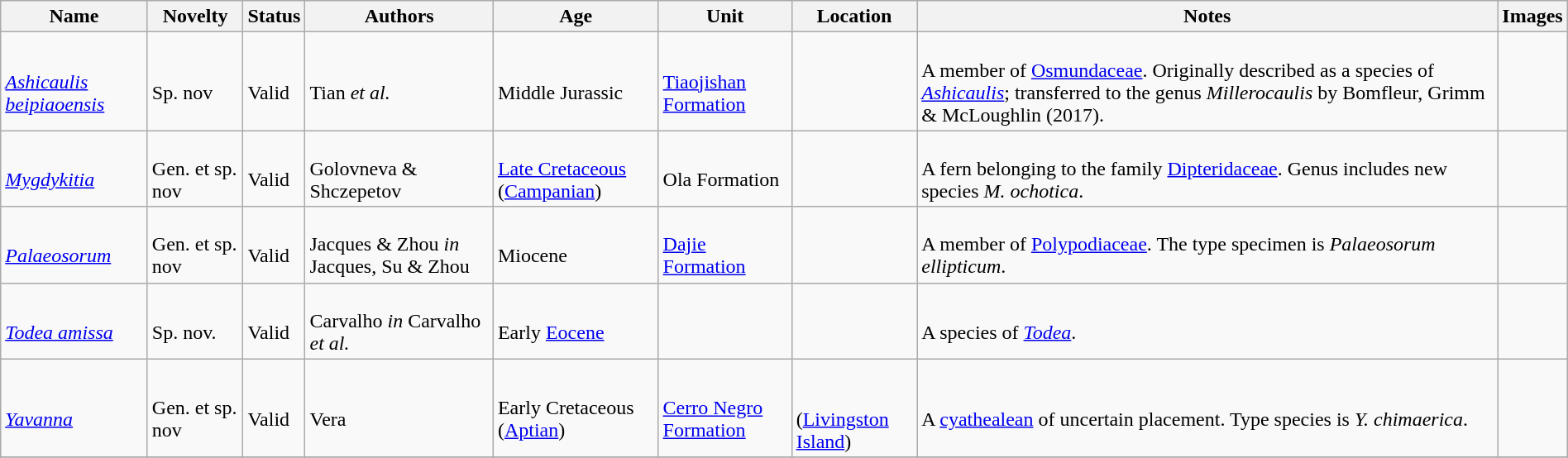<table class="wikitable sortable" align="center" width="100%">
<tr>
<th>Name</th>
<th>Novelty</th>
<th>Status</th>
<th>Authors</th>
<th>Age</th>
<th>Unit</th>
<th>Location</th>
<th>Notes</th>
<th>Images</th>
</tr>
<tr>
<td><br><em><a href='#'>Ashicaulis beipiaoensis</a></em></td>
<td><br>Sp. nov</td>
<td><br>Valid</td>
<td><br>Tian <em>et al.</em></td>
<td><br>Middle Jurassic</td>
<td><br><a href='#'>Tiaojishan Formation</a></td>
<td><br></td>
<td><br>A member of <a href='#'>Osmundaceae</a>. Originally described as a species of <em><a href='#'>Ashicaulis</a></em>; transferred to the genus <em>Millerocaulis</em> by Bomfleur, Grimm & McLoughlin (2017).</td>
<td></td>
</tr>
<tr>
<td><br><em><a href='#'>Mygdykitia</a></em></td>
<td><br>Gen. et sp. nov</td>
<td><br>Valid</td>
<td><br>Golovneva & Shczepetov</td>
<td><br><a href='#'>Late Cretaceous</a> (<a href='#'>Campanian</a>)</td>
<td><br>Ola Formation</td>
<td><br></td>
<td><br>A fern belonging to the family <a href='#'>Dipteridaceae</a>. Genus includes new species <em>M. ochotica</em>.</td>
<td></td>
</tr>
<tr>
<td><br><em><a href='#'>Palaeosorum</a></em></td>
<td><br>Gen. et sp. nov</td>
<td><br>Valid</td>
<td><br>Jacques & Zhou <em>in</em> Jacques, Su & Zhou</td>
<td><br>Miocene</td>
<td><br><a href='#'>Dajie Formation</a></td>
<td><br></td>
<td><br>A member of <a href='#'>Polypodiaceae</a>. The type specimen is <em>Palaeosorum ellipticum</em>.</td>
<td></td>
</tr>
<tr>
<td><br><em><a href='#'>Todea amissa</a></em></td>
<td><br>Sp. nov.</td>
<td><br>Valid</td>
<td><br>Carvalho <em>in</em> Carvalho <em>et al.</em></td>
<td><br>Early <a href='#'>Eocene</a></td>
<td></td>
<td><br></td>
<td><br>A species of <em><a href='#'>Todea</a></em>.</td>
<td></td>
</tr>
<tr>
<td><br><em><a href='#'>Yavanna</a></em></td>
<td><br>Gen. et sp. nov</td>
<td><br>Valid</td>
<td><br>Vera</td>
<td><br>Early Cretaceous (<a href='#'>Aptian</a>)</td>
<td><br><a href='#'>Cerro Negro Formation</a></td>
<td><br><br>(<a href='#'>Livingston Island</a>)</td>
<td><br>A <a href='#'>cyathealean</a> of uncertain placement. Type species is <em>Y. chimaerica</em>.</td>
<td></td>
</tr>
<tr>
</tr>
</table>
